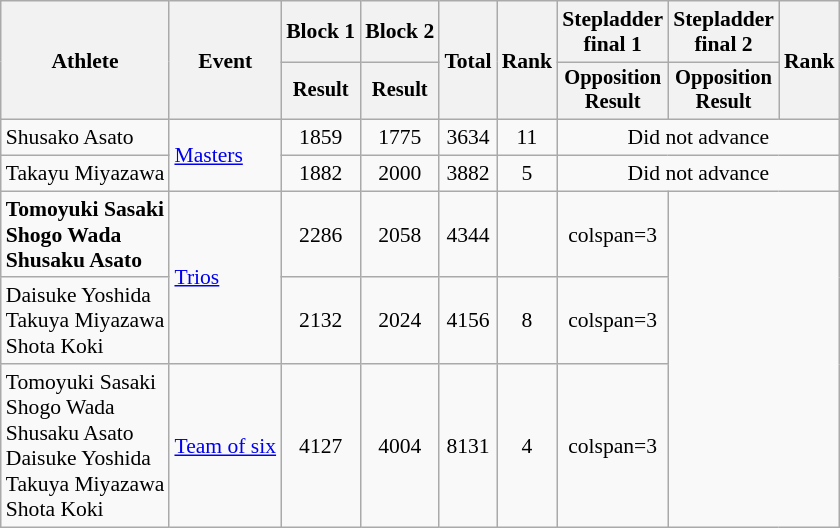<table class=wikitable style=font-size:90%;text-align:center>
<tr>
<th rowspan="2">Athlete</th>
<th rowspan="2">Event</th>
<th>Block 1</th>
<th>Block 2</th>
<th rowspan="2">Total</th>
<th rowspan="2">Rank</th>
<th>Stepladder<br>final 1</th>
<th>Stepladder<br>final 2</th>
<th rowspan="2">Rank</th>
</tr>
<tr style="font-size:95%">
<th>Result</th>
<th>Result</th>
<th>Opposition<br>Result</th>
<th>Opposition<br>Result</th>
</tr>
<tr>
<td style="text-align:left">Shusako Asato</td>
<td style="text-align:left" rowspan=2><a href='#'>Masters</a></td>
<td>1859</td>
<td>1775</td>
<td>3634</td>
<td>11</td>
<td colspan=3>Did not advance</td>
</tr>
<tr>
<td style="text-align:left">Takayu Miyazawa</td>
<td>1882</td>
<td>2000</td>
<td>3882</td>
<td>5</td>
<td colspan=3>Did not advance</td>
</tr>
<tr>
<td style="text-align:left"><strong>Tomoyuki Sasaki<br>Shogo Wada<br>Shusaku Asato</strong></td>
<td style="text-align:left" rowspan=2><a href='#'>Trios</a></td>
<td>2286</td>
<td>2058</td>
<td>4344</td>
<td></td>
<td>colspan=3 </td>
</tr>
<tr>
<td style="text-align:left">Daisuke Yoshida<br>Takuya Miyazawa<br>Shota Koki</td>
<td>2132</td>
<td>2024</td>
<td>4156</td>
<td>8</td>
<td>colspan=3 </td>
</tr>
<tr>
<td style="text-align:left">Tomoyuki Sasaki<br>Shogo Wada<br>Shusaku Asato<br>Daisuke Yoshida<br>Takuya Miyazawa<br>Shota Koki</td>
<td style="text-align:left"><a href='#'>Team of six</a></td>
<td>4127</td>
<td>4004</td>
<td>8131</td>
<td>4</td>
<td>colspan=3 </td>
</tr>
</table>
